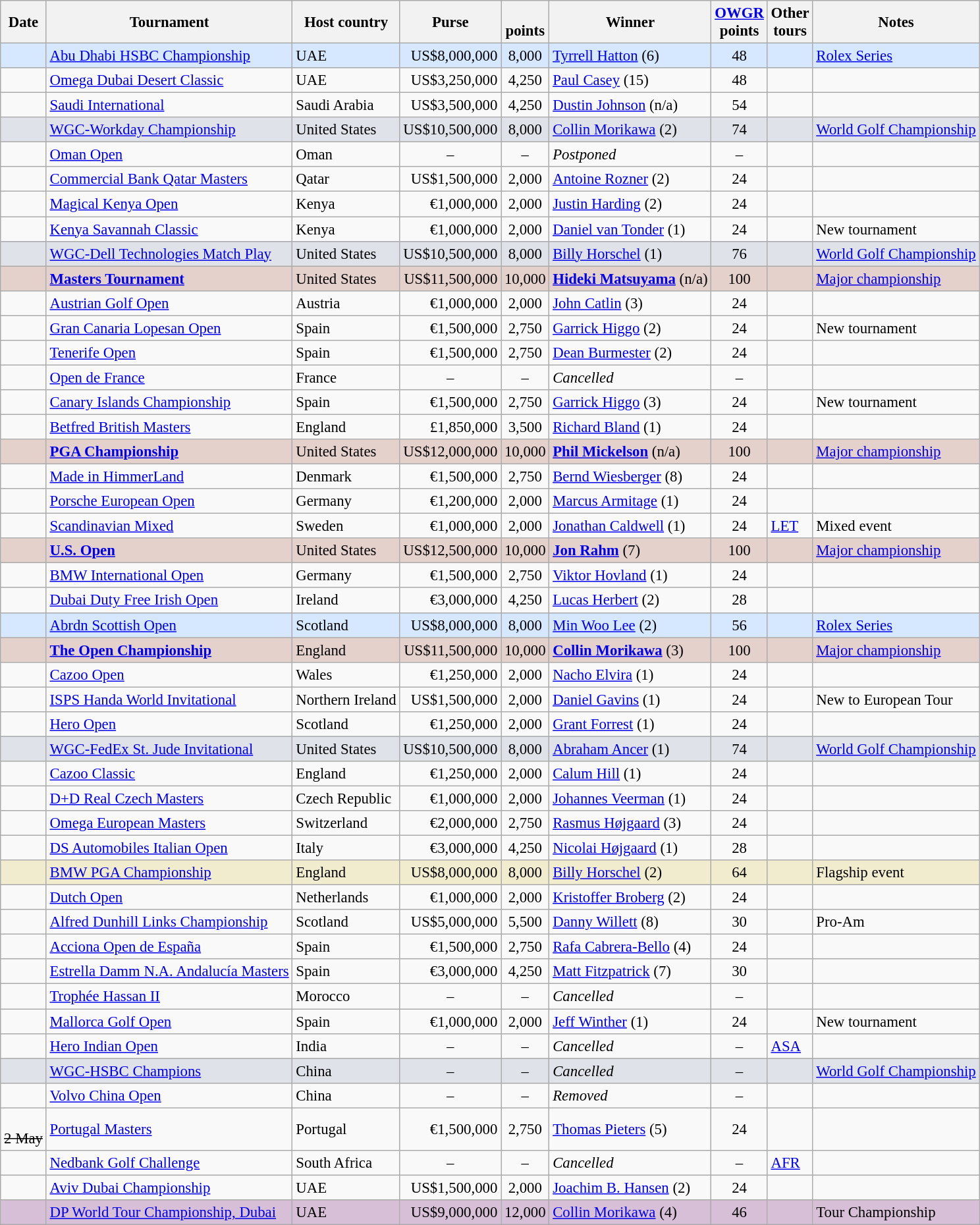<table class="wikitable" style="font-size:95%">
<tr>
<th>Date</th>
<th>Tournament</th>
<th>Host country</th>
<th>Purse</th>
<th><br>points</th>
<th>Winner</th>
<th><a href='#'>OWGR</a><br>points</th>
<th>Other<br>tours</th>
<th>Notes</th>
</tr>
<tr style="background:#D6E8FF;">
<td></td>
<td><a href='#'>Abu Dhabi HSBC Championship</a></td>
<td>UAE</td>
<td align=right>US$8,000,000</td>
<td align=center>8,000</td>
<td> <a href='#'>Tyrrell Hatton</a> (6)</td>
<td align=center>48</td>
<td></td>
<td><a href='#'>Rolex Series</a></td>
</tr>
<tr>
<td></td>
<td><a href='#'>Omega Dubai Desert Classic</a></td>
<td>UAE</td>
<td align=right>US$3,250,000</td>
<td align=center>4,250</td>
<td> <a href='#'>Paul Casey</a> (15)</td>
<td align=center>48</td>
<td></td>
<td></td>
</tr>
<tr>
<td></td>
<td><a href='#'>Saudi International</a></td>
<td>Saudi Arabia</td>
<td align=right>US$3,500,000</td>
<td align=center>4,250</td>
<td> <a href='#'>Dustin Johnson</a> (n/a)</td>
<td align=center>54</td>
<td></td>
<td></td>
</tr>
<tr style="background:#dfe2e9;">
<td></td>
<td><a href='#'>WGC-Workday Championship</a></td>
<td>United States</td>
<td align=right>US$10,500,000</td>
<td align=center>8,000</td>
<td> <a href='#'>Collin Morikawa</a> (2)</td>
<td align=center>74</td>
<td></td>
<td><a href='#'>World Golf Championship</a></td>
</tr>
<tr>
<td><s></s></td>
<td><a href='#'>Oman Open</a></td>
<td>Oman</td>
<td align=center>–</td>
<td align=center>–</td>
<td><em>Postponed</em></td>
<td align=center>–</td>
<td></td>
<td></td>
</tr>
<tr>
<td></td>
<td><a href='#'>Commercial Bank Qatar Masters</a></td>
<td>Qatar</td>
<td align=right>US$1,500,000</td>
<td align=center>2,000</td>
<td> <a href='#'>Antoine Rozner</a> (2)</td>
<td align=center>24</td>
<td></td>
<td></td>
</tr>
<tr>
<td></td>
<td><a href='#'>Magical Kenya Open</a></td>
<td>Kenya</td>
<td align=right>€1,000,000</td>
<td align=center>2,000</td>
<td> <a href='#'>Justin Harding</a> (2)</td>
<td align=center>24</td>
<td></td>
<td></td>
</tr>
<tr>
<td></td>
<td><a href='#'>Kenya Savannah Classic</a></td>
<td>Kenya</td>
<td align=right>€1,000,000</td>
<td align=center>2,000</td>
<td> <a href='#'>Daniel van Tonder</a> (1)</td>
<td align=center>24</td>
<td></td>
<td>New tournament</td>
</tr>
<tr style="background:#dfe2e9;">
<td></td>
<td><a href='#'>WGC-Dell Technologies Match Play</a></td>
<td>United States</td>
<td align=right>US$10,500,000</td>
<td align=center>8,000</td>
<td> <a href='#'>Billy Horschel</a> (1)</td>
<td align=center>76</td>
<td></td>
<td><a href='#'>World Golf Championship</a></td>
</tr>
<tr style="background:#e5d1cb;">
<td></td>
<td><strong><a href='#'>Masters Tournament</a></strong></td>
<td>United States</td>
<td align=right>US$11,500,000</td>
<td align=center>10,000</td>
<td> <strong><a href='#'>Hideki Matsuyama</a></strong> (n/a)</td>
<td align=center>100</td>
<td></td>
<td><a href='#'>Major championship</a></td>
</tr>
<tr>
<td></td>
<td><a href='#'>Austrian Golf Open</a></td>
<td>Austria</td>
<td align=right>€1,000,000</td>
<td align=center>2,000</td>
<td> <a href='#'>John Catlin</a> (3)</td>
<td align=center>24</td>
<td></td>
<td></td>
</tr>
<tr>
<td></td>
<td><a href='#'>Gran Canaria Lopesan Open</a></td>
<td>Spain</td>
<td align=right>€1,500,000</td>
<td align=center>2,750</td>
<td> <a href='#'>Garrick Higgo</a> (2)</td>
<td align=center>24</td>
<td></td>
<td>New tournament</td>
</tr>
<tr>
<td><br><s></s></td>
<td><a href='#'>Tenerife Open</a></td>
<td>Spain</td>
<td align=right>€1,500,000</td>
<td align=center>2,750</td>
<td> <a href='#'>Dean Burmester</a> (2)</td>
<td align=center>24</td>
<td></td>
<td></td>
</tr>
<tr>
<td><s></s></td>
<td><a href='#'>Open de France</a></td>
<td>France</td>
<td align=center>–</td>
<td align=center>–</td>
<td><em>Cancelled</em></td>
<td align=center>–</td>
<td></td>
<td></td>
</tr>
<tr>
<td></td>
<td><a href='#'>Canary Islands Championship</a></td>
<td>Spain</td>
<td align=right>€1,500,000</td>
<td align=center>2,750</td>
<td> <a href='#'>Garrick Higgo</a> (3)</td>
<td align=center>24</td>
<td></td>
<td>New tournament</td>
</tr>
<tr>
<td></td>
<td><a href='#'>Betfred British Masters</a></td>
<td>England</td>
<td align=right>£1,850,000</td>
<td align=center>3,500</td>
<td> <a href='#'>Richard Bland</a> (1)</td>
<td align=center>24</td>
<td></td>
<td></td>
</tr>
<tr style="background:#e5d1cb;">
<td></td>
<td><strong><a href='#'>PGA Championship</a></strong></td>
<td>United States</td>
<td align=right>US$12,000,000</td>
<td align=center>10,000</td>
<td> <strong><a href='#'>Phil Mickelson</a></strong> (n/a)</td>
<td align=center>100</td>
<td></td>
<td><a href='#'>Major championship</a></td>
</tr>
<tr>
<td></td>
<td><a href='#'>Made in HimmerLand</a></td>
<td>Denmark</td>
<td align=right>€1,500,000</td>
<td align=center>2,750</td>
<td> <a href='#'>Bernd Wiesberger</a> (8)</td>
<td align=center>24</td>
<td></td>
<td></td>
</tr>
<tr>
<td></td>
<td><a href='#'>Porsche European Open</a></td>
<td>Germany</td>
<td align=right>€1,200,000</td>
<td align=center>2,000</td>
<td> <a href='#'>Marcus Armitage</a> (1)</td>
<td align=center>24</td>
<td></td>
<td></td>
</tr>
<tr>
<td></td>
<td><a href='#'>Scandinavian Mixed</a></td>
<td>Sweden</td>
<td align=right>€1,000,000</td>
<td align=center>2,000</td>
<td> <a href='#'>Jonathan Caldwell</a> (1)</td>
<td align=center>24</td>
<td><a href='#'>LET</a></td>
<td>Mixed event</td>
</tr>
<tr style="background:#e5d1cb;">
<td></td>
<td><strong><a href='#'>U.S. Open</a></strong></td>
<td>United States</td>
<td align=right>US$12,500,000</td>
<td align=center>10,000</td>
<td> <strong><a href='#'>Jon Rahm</a></strong> (7)</td>
<td align=center>100</td>
<td></td>
<td><a href='#'>Major championship</a></td>
</tr>
<tr>
<td></td>
<td><a href='#'>BMW International Open</a></td>
<td>Germany</td>
<td align=right>€1,500,000</td>
<td align=center>2,750</td>
<td> <a href='#'>Viktor Hovland</a> (1)</td>
<td align=center>24</td>
<td></td>
<td></td>
</tr>
<tr>
<td></td>
<td><a href='#'>Dubai Duty Free Irish Open</a></td>
<td>Ireland</td>
<td align=right>€3,000,000</td>
<td align=center>4,250</td>
<td> <a href='#'>Lucas Herbert</a> (2)</td>
<td align=center>28</td>
<td></td>
<td></td>
</tr>
<tr style="background:#D6E8FF;">
<td></td>
<td><a href='#'>Abrdn Scottish Open</a></td>
<td>Scotland</td>
<td align=right>US$8,000,000</td>
<td align=center>8,000</td>
<td> <a href='#'>Min Woo Lee</a> (2)</td>
<td align=center>56</td>
<td></td>
<td><a href='#'>Rolex Series</a></td>
</tr>
<tr style="background:#e5d1cb;">
<td></td>
<td><strong><a href='#'>The Open Championship</a></strong></td>
<td>England</td>
<td align=right>US$11,500,000</td>
<td align=center>10,000</td>
<td> <strong><a href='#'>Collin Morikawa</a></strong> (3)</td>
<td align=center>100</td>
<td></td>
<td><a href='#'>Major championship</a></td>
</tr>
<tr>
<td></td>
<td><a href='#'>Cazoo Open</a></td>
<td>Wales</td>
<td align=right>€1,250,000</td>
<td align=center>2,000</td>
<td> <a href='#'>Nacho Elvira</a> (1)</td>
<td align=center>24</td>
<td></td>
<td></td>
</tr>
<tr>
<td></td>
<td><a href='#'>ISPS Handa World Invitational</a></td>
<td>Northern Ireland</td>
<td align=right>US$1,500,000</td>
<td align=center>2,000</td>
<td> <a href='#'>Daniel Gavins</a> (1)</td>
<td align=center>24</td>
<td></td>
<td>New to European Tour</td>
</tr>
<tr>
<td></td>
<td><a href='#'>Hero Open</a></td>
<td>Scotland</td>
<td align=right>€1,250,000</td>
<td align=center>2,000</td>
<td> <a href='#'>Grant Forrest</a> (1)</td>
<td align=center>24</td>
<td></td>
<td></td>
</tr>
<tr style="background:#dfe2e9;">
<td></td>
<td><a href='#'>WGC-FedEx St. Jude Invitational</a></td>
<td>United States</td>
<td align=right>US$10,500,000</td>
<td align=center>8,000</td>
<td> <a href='#'>Abraham Ancer</a> (1)</td>
<td align=center>74</td>
<td></td>
<td><a href='#'>World Golf Championship</a></td>
</tr>
<tr>
<td></td>
<td><a href='#'>Cazoo Classic</a></td>
<td>England</td>
<td align=right>€1,250,000</td>
<td align=center>2,000</td>
<td> <a href='#'>Calum Hill</a> (1)</td>
<td align=center>24</td>
<td></td>
<td></td>
</tr>
<tr>
<td></td>
<td><a href='#'>D+D Real Czech Masters</a></td>
<td>Czech Republic</td>
<td align=right>€1,000,000</td>
<td align=center>2,000</td>
<td> <a href='#'>Johannes Veerman</a> (1)</td>
<td align=center>24</td>
<td></td>
<td></td>
</tr>
<tr>
<td></td>
<td><a href='#'>Omega European Masters</a></td>
<td>Switzerland</td>
<td align=right>€2,000,000</td>
<td align=center>2,750</td>
<td> <a href='#'>Rasmus Højgaard</a> (3)</td>
<td align=center>24</td>
<td></td>
<td></td>
</tr>
<tr>
<td></td>
<td><a href='#'>DS Automobiles Italian Open</a></td>
<td>Italy</td>
<td align=right>€3,000,000</td>
<td align=center>4,250</td>
<td> <a href='#'>Nicolai Højgaard</a> (1)</td>
<td align=center>28</td>
<td></td>
<td></td>
</tr>
<tr style="background:#f2ecce;">
<td></td>
<td><a href='#'>BMW PGA Championship</a></td>
<td>England</td>
<td align=right>US$8,000,000</td>
<td align=center>8,000</td>
<td> <a href='#'>Billy Horschel</a> (2)</td>
<td align=center>64</td>
<td></td>
<td>Flagship event</td>
</tr>
<tr>
<td></td>
<td><a href='#'>Dutch Open</a></td>
<td>Netherlands</td>
<td align=right>€1,000,000</td>
<td align=center>2,000</td>
<td> <a href='#'>Kristoffer Broberg</a> (2)</td>
<td align=center>24</td>
<td></td>
<td></td>
</tr>
<tr>
<td></td>
<td><a href='#'>Alfred Dunhill Links Championship</a></td>
<td>Scotland</td>
<td align=right>US$5,000,000</td>
<td align=center>5,500</td>
<td> <a href='#'>Danny Willett</a> (8)</td>
<td align=center>30</td>
<td></td>
<td>Pro-Am</td>
</tr>
<tr>
<td></td>
<td><a href='#'>Acciona Open de España</a></td>
<td>Spain</td>
<td align=right>€1,500,000</td>
<td align=center>2,750</td>
<td> <a href='#'>Rafa Cabrera-Bello</a> (4)</td>
<td align=center>24</td>
<td></td>
<td></td>
</tr>
<tr>
<td></td>
<td><a href='#'>Estrella Damm N.A. Andalucía Masters</a></td>
<td>Spain</td>
<td align=right>€3,000,000</td>
<td align=center>4,250</td>
<td> <a href='#'>Matt Fitzpatrick</a> (7)</td>
<td align=center>30</td>
<td></td>
<td></td>
</tr>
<tr>
<td><s></s></td>
<td><a href='#'>Trophée Hassan II</a></td>
<td>Morocco</td>
<td align=center>–</td>
<td align=center>–</td>
<td><em>Cancelled</em></td>
<td align=center>–</td>
<td></td>
<td></td>
</tr>
<tr>
<td></td>
<td><a href='#'>Mallorca Golf Open</a></td>
<td>Spain</td>
<td align=right>€1,000,000</td>
<td align=center>2,000</td>
<td> <a href='#'>Jeff Winther</a> (1)</td>
<td align=center>24</td>
<td></td>
<td>New tournament</td>
</tr>
<tr>
<td><s></s></td>
<td><a href='#'>Hero Indian Open</a></td>
<td>India</td>
<td align=center>–</td>
<td align=center>–</td>
<td><em>Cancelled</em></td>
<td align=center>–</td>
<td><a href='#'>ASA</a></td>
<td></td>
</tr>
<tr style="background:#dfe2e9;">
<td><s></s></td>
<td><a href='#'>WGC-HSBC Champions</a></td>
<td>China</td>
<td align=center>–</td>
<td align=center>–</td>
<td><em>Cancelled</em></td>
<td align=center>–</td>
<td></td>
<td><a href='#'>World Golf Championship</a></td>
</tr>
<tr>
<td><s></s></td>
<td><a href='#'>Volvo China Open</a></td>
<td>China</td>
<td align=center>–</td>
<td align=center>–</td>
<td><em>Removed</em></td>
<td align=center>–</td>
<td></td>
<td></td>
</tr>
<tr>
<td><br><s>2 May</s></td>
<td><a href='#'>Portugal Masters</a></td>
<td>Portugal</td>
<td align=right>€1,500,000</td>
<td align=center>2,750</td>
<td> <a href='#'>Thomas Pieters</a> (5)</td>
<td align=center>24</td>
<td></td>
<td></td>
</tr>
<tr>
<td><s></s></td>
<td><a href='#'>Nedbank Golf Challenge</a></td>
<td>South Africa</td>
<td align=center>–</td>
<td align=center>–</td>
<td><em>Cancelled</em></td>
<td align=center>–</td>
<td><a href='#'>AFR</a></td>
<td></td>
</tr>
<tr>
<td></td>
<td><a href='#'>Aviv Dubai Championship</a></td>
<td>UAE</td>
<td align=right>US$1,500,000</td>
<td align=center>2,000</td>
<td> <a href='#'>Joachim B. Hansen</a> (2)</td>
<td align=center>24</td>
<td></td>
<td></td>
</tr>
<tr style="background:thistle;">
<td></td>
<td><a href='#'>DP World Tour Championship, Dubai</a></td>
<td>UAE</td>
<td align=right>US$9,000,000</td>
<td align=center>12,000</td>
<td> <a href='#'>Collin Morikawa</a> (4)</td>
<td align=center>46</td>
<td></td>
<td>Tour Championship</td>
</tr>
</table>
